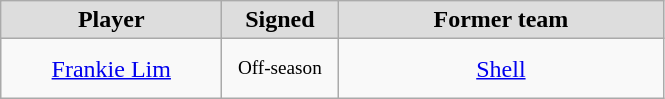<table class="wikitable" style="text-align: center">
<tr align="center" bgcolor="#dddddd">
<td style="width:140px"><strong>Player</strong></td>
<td style="width:70px"><strong>Signed</strong></td>
<td style="width:210px"><strong>Former team</strong></td>
</tr>
<tr style="height:40px">
<td><a href='#'>Frankie Lim</a></td>
<td style="font-size: 80%">Off-season</td>
<td><a href='#'>Shell</a></td>
</tr>
</table>
